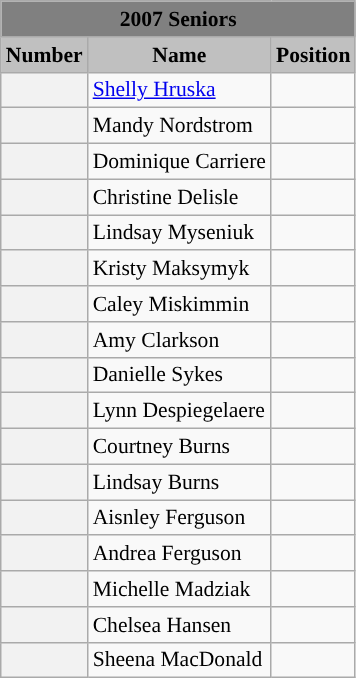<table class="wikitable" style="text-align:left; font-size:90%;">
<tr>
<th style=background:grey colspan=3>2007 Seniors</th>
</tr>
<tr>
<th width=10 style="background:silver;">Number</th>
<th style="background:silver;">Name</th>
<th style="background:silver;">Position</th>
</tr>
<tr>
<th></th>
<td><a href='#'>Shelly Hruska</a></td>
<td></td>
</tr>
<tr>
<th></th>
<td>Mandy Nordstrom</td>
<td></td>
</tr>
<tr>
<th></th>
<td>Dominique Carriere</td>
<td></td>
</tr>
<tr>
<th></th>
<td>Christine Delisle</td>
<td></td>
</tr>
<tr>
<th></th>
<td>Lindsay Myseniuk</td>
<td></td>
</tr>
<tr>
<th></th>
<td>Kristy Maksymyk</td>
<td></td>
</tr>
<tr>
<th></th>
<td>Caley Miskimmin</td>
<td></td>
</tr>
<tr>
<th></th>
<td>Amy Clarkson</td>
<td></td>
</tr>
<tr>
<th></th>
<td>Danielle Sykes</td>
<td></td>
</tr>
<tr>
<th></th>
<td>Lynn Despiegelaere</td>
<td></td>
</tr>
<tr>
<th></th>
<td>Courtney Burns</td>
<td></td>
</tr>
<tr>
<th></th>
<td>Lindsay Burns</td>
<td></td>
</tr>
<tr>
<th></th>
<td>Aisnley Ferguson</td>
<td></td>
</tr>
<tr>
<th></th>
<td>Andrea Ferguson</td>
<td></td>
</tr>
<tr>
<th></th>
<td>Michelle Madziak</td>
<td></td>
</tr>
<tr>
<th></th>
<td>Chelsea Hansen</td>
<td></td>
</tr>
<tr>
<th></th>
<td>Sheena MacDonald</td>
<td></td>
</tr>
</table>
